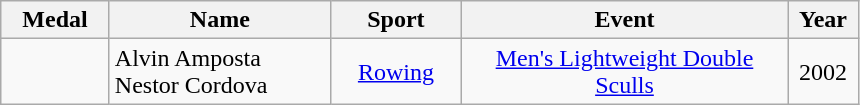<table class="wikitable"  style="font-size:100%;  text-align:center;">
<tr>
<th width="65">Medal</th>
<th width="140">Name</th>
<th width="80">Sport</th>
<th width="210">Event</th>
<th width="40">Year</th>
</tr>
<tr>
<td></td>
<td align=left>Alvin Amposta<br>Nestor Cordova</td>
<td><a href='#'>Rowing</a></td>
<td><a href='#'>Men's Lightweight Double Sculls</a></td>
<td>2002</td>
</tr>
</table>
